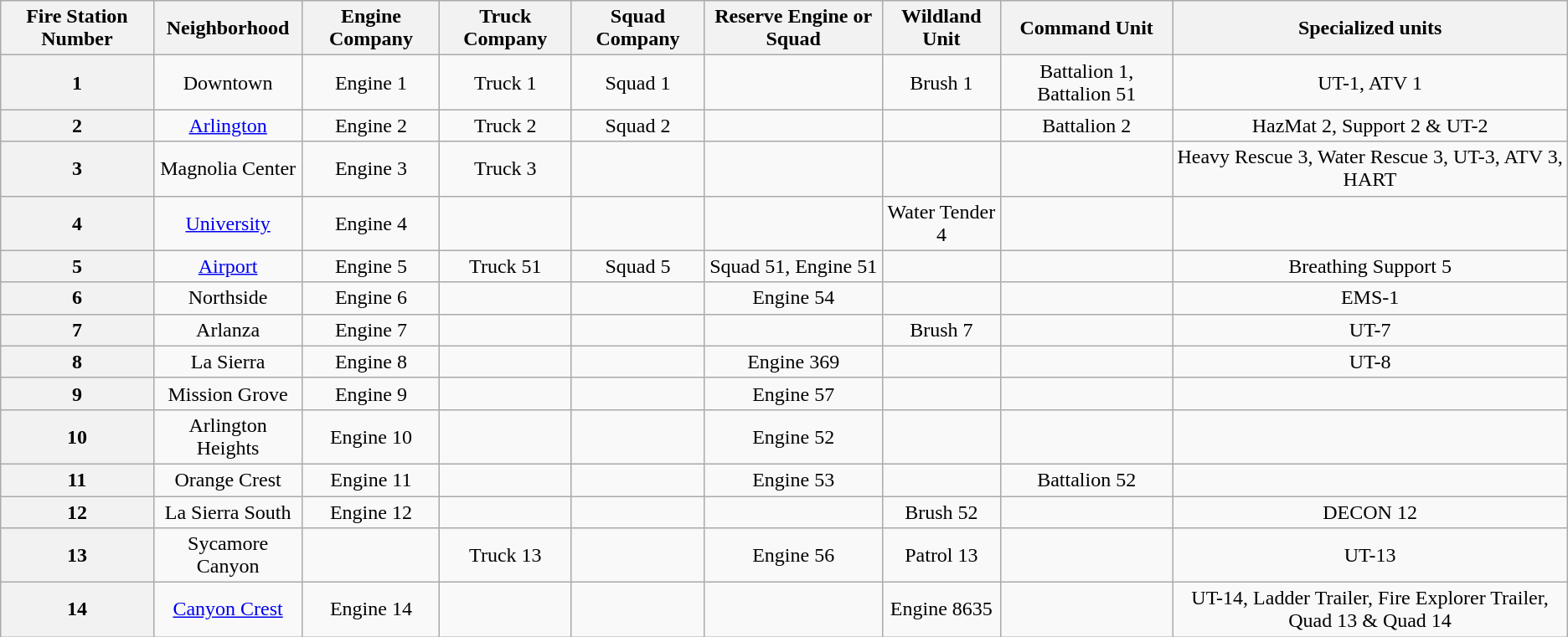<table class=wikitable style="text-align:center;">
<tr>
<th>Fire Station Number</th>
<th>Neighborhood</th>
<th>Engine Company</th>
<th>Truck Company</th>
<th>Squad Company</th>
<th>Reserve Engine or Squad</th>
<th>Wildland Unit</th>
<th>Command Unit</th>
<th>Specialized units</th>
</tr>
<tr>
<th>1</th>
<td>Downtown</td>
<td>Engine 1</td>
<td>Truck 1</td>
<td>Squad 1</td>
<td></td>
<td>Brush 1</td>
<td>Battalion 1, Battalion 51</td>
<td>UT-1, ATV 1</td>
</tr>
<tr>
<th>2</th>
<td><a href='#'>Arlington</a></td>
<td>Engine 2</td>
<td>Truck 2</td>
<td>Squad 2</td>
<td></td>
<td></td>
<td>Battalion 2</td>
<td>HazMat 2, Support 2 & UT-2</td>
</tr>
<tr>
<th>3</th>
<td>Magnolia Center</td>
<td>Engine 3</td>
<td>Truck 3</td>
<td></td>
<td></td>
<td></td>
<td></td>
<td>Heavy Rescue 3, Water Rescue 3, UT-3, ATV 3, HART</td>
</tr>
<tr>
<th>4</th>
<td><a href='#'>University</a></td>
<td>Engine 4</td>
<td></td>
<td></td>
<td></td>
<td>Water Tender 4</td>
<td></td>
<td></td>
</tr>
<tr>
<th>5</th>
<td><a href='#'>Airport</a></td>
<td>Engine 5</td>
<td>Truck 51</td>
<td>Squad 5</td>
<td>Squad 51, Engine 51</td>
<td></td>
<td></td>
<td>Breathing Support 5</td>
</tr>
<tr>
<th>6</th>
<td>Northside</td>
<td>Engine 6</td>
<td></td>
<td></td>
<td>Engine 54</td>
<td></td>
<td></td>
<td>EMS-1</td>
</tr>
<tr>
<th>7</th>
<td>Arlanza</td>
<td>Engine 7</td>
<td></td>
<td></td>
<td></td>
<td>Brush 7</td>
<td></td>
<td>UT-7</td>
</tr>
<tr>
<th>8</th>
<td>La Sierra</td>
<td>Engine 8</td>
<td></td>
<td></td>
<td>Engine 369</td>
<td></td>
<td></td>
<td>UT-8</td>
</tr>
<tr>
<th>9</th>
<td>Mission Grove</td>
<td>Engine 9</td>
<td></td>
<td></td>
<td>Engine 57</td>
<td></td>
<td></td>
<td></td>
</tr>
<tr>
<th>10</th>
<td>Arlington Heights</td>
<td>Engine 10</td>
<td></td>
<td></td>
<td>Engine 52</td>
<td></td>
<td></td>
<td></td>
</tr>
<tr>
<th>11</th>
<td>Orange Crest</td>
<td>Engine 11</td>
<td></td>
<td></td>
<td>Engine 53</td>
<td></td>
<td>Battalion 52</td>
<td></td>
</tr>
<tr>
<th>12</th>
<td>La Sierra South</td>
<td>Engine 12</td>
<td></td>
<td></td>
<td></td>
<td>Brush 52</td>
<td></td>
<td>DECON 12</td>
</tr>
<tr>
<th>13</th>
<td>Sycamore Canyon</td>
<td></td>
<td>Truck 13</td>
<td></td>
<td>Engine 56</td>
<td>Patrol 13</td>
<td></td>
<td>UT-13</td>
</tr>
<tr>
<th>14</th>
<td><a href='#'>Canyon Crest</a></td>
<td>Engine 14</td>
<td></td>
<td></td>
<td></td>
<td>Engine 8635</td>
<td></td>
<td>UT-14, Ladder Trailer, Fire Explorer Trailer, Quad 13 & Quad 14</td>
</tr>
</table>
